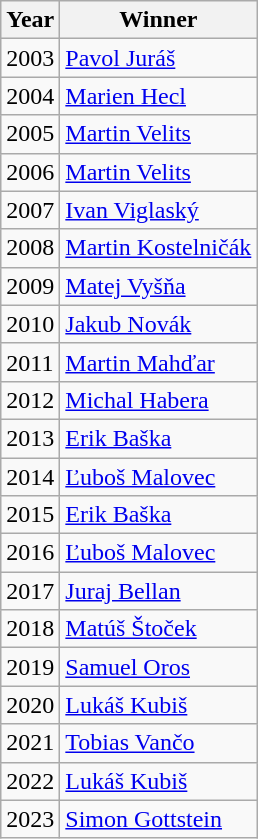<table class="wikitable">
<tr>
<th>Year</th>
<th>Winner</th>
</tr>
<tr>
<td>2003</td>
<td><a href='#'>Pavol Juráš</a></td>
</tr>
<tr>
<td>2004</td>
<td><a href='#'>Marien Hecl</a></td>
</tr>
<tr>
<td>2005</td>
<td><a href='#'>Martin Velits</a></td>
</tr>
<tr>
<td>2006</td>
<td><a href='#'>Martin Velits</a></td>
</tr>
<tr>
<td>2007</td>
<td><a href='#'>Ivan Viglaský</a></td>
</tr>
<tr>
<td>2008</td>
<td><a href='#'>Martin Kostelničák</a></td>
</tr>
<tr>
<td>2009</td>
<td><a href='#'>Matej Vyšňa</a></td>
</tr>
<tr>
<td>2010</td>
<td><a href='#'>Jakub Novák</a></td>
</tr>
<tr>
<td>2011</td>
<td><a href='#'>Martin Mahďar</a></td>
</tr>
<tr>
<td>2012</td>
<td><a href='#'>Michal Habera</a></td>
</tr>
<tr>
<td>2013</td>
<td><a href='#'>Erik Baška</a></td>
</tr>
<tr>
<td>2014</td>
<td><a href='#'>Ľuboš Malovec</a></td>
</tr>
<tr>
<td>2015</td>
<td><a href='#'>Erik Baška</a></td>
</tr>
<tr>
<td>2016</td>
<td><a href='#'>Ľuboš Malovec</a></td>
</tr>
<tr>
<td>2017</td>
<td><a href='#'>Juraj Bellan</a></td>
</tr>
<tr>
<td>2018</td>
<td><a href='#'>Matúš Štoček</a></td>
</tr>
<tr>
<td>2019</td>
<td><a href='#'>Samuel Oros</a></td>
</tr>
<tr>
<td>2020</td>
<td><a href='#'>Lukáš Kubiš</a></td>
</tr>
<tr>
<td>2021</td>
<td><a href='#'>Tobias Vančo</a></td>
</tr>
<tr>
<td>2022</td>
<td><a href='#'>Lukáš Kubiš</a></td>
</tr>
<tr>
<td>2023</td>
<td><a href='#'>Simon Gottstein</a></td>
</tr>
</table>
